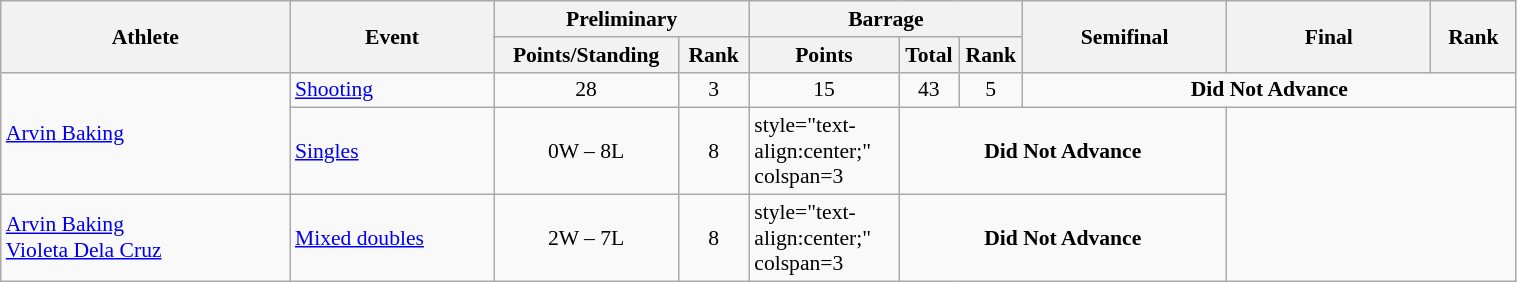<table class="wikitable" width="80%" style="text-align:left; font-size:90%">
<tr>
<th width="17%" rowspan=2>Athlete</th>
<th width="12%" rowspan=2>Event</th>
<th width="15%" colspan=2>Preliminary</th>
<th width="12%" colspan=3>Barrage</th>
<th width="12%" rowspan=2>Semifinal</th>
<th width="12%" rowspan=2>Final</th>
<th width="5%" rowspan=2>Rank</th>
</tr>
<tr>
<th>Points/Standing</th>
<th>Rank</th>
<th>Points</th>
<th>Total</th>
<th>Rank</th>
</tr>
<tr>
<td rowspan=2><a href='#'>Arvin Baking</a></td>
<td><a href='#'>Shooting</a></td>
<td align=center>28</td>
<td align=center>3</td>
<td align=center>15</td>
<td align=center>43</td>
<td align=center>5</td>
<td align=center colspan=3><strong>Did Not Advance</strong></td>
</tr>
<tr>
<td><a href='#'>Singles</a></td>
<td align=center>0W – 8L</td>
<td align=center>8</td>
<td>style="text-align:center;"  colspan=3 </td>
<td align=center colspan=3><strong>Did Not Advance</strong></td>
</tr>
<tr>
<td><a href='#'>Arvin Baking</a> <br> <a href='#'>Violeta Dela Cruz</a></td>
<td><a href='#'>Mixed doubles</a></td>
<td align=center>2W – 7L</td>
<td align=center>8</td>
<td>style="text-align:center;"  colspan=3 </td>
<td align=center colspan=3><strong>Did Not Advance</strong></td>
</tr>
</table>
